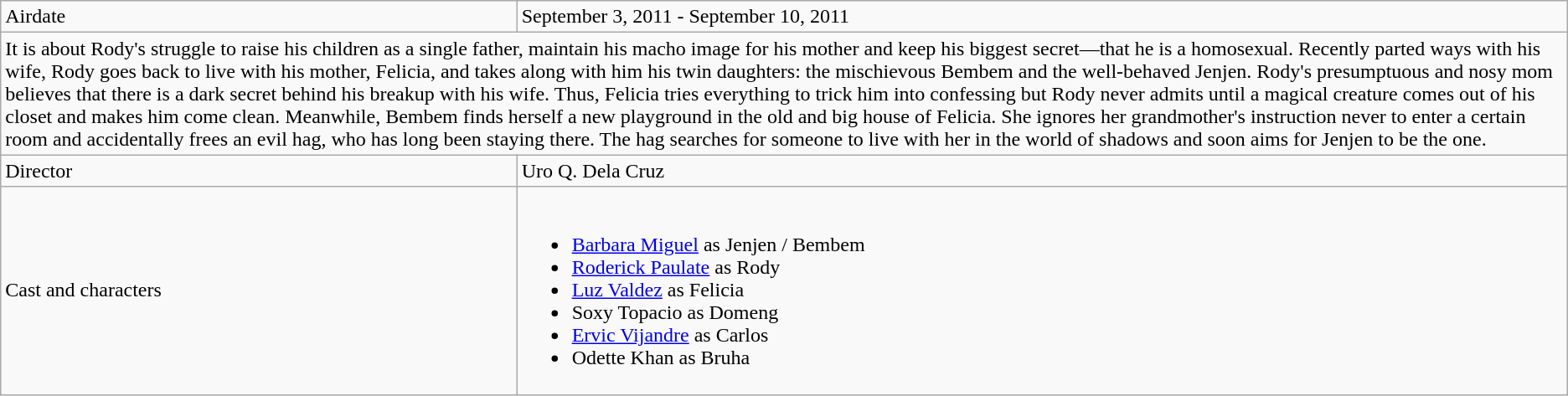<table class="wikitable">
<tr>
<td>Airdate</td>
<td>September 3, 2011 - September 10, 2011</td>
</tr>
<tr>
<td colspan=2>It is about Rody's struggle to raise his children as a single father, maintain his macho image for his mother and keep his biggest secret—that he is a homosexual. Recently parted ways with his wife, Rody goes back to live with his mother, Felicia, and takes along with him his twin daughters: the mischievous Bembem and the well-behaved Jenjen. Rody's presumptuous and nosy mom believes that there is a dark secret behind his breakup with his wife. Thus, Felicia tries everything to trick him into confessing but Rody never admits until a magical creature comes out of his closet and makes him come clean. Meanwhile, Bembem finds herself a new playground in the old and big house of Felicia. She ignores her grandmother's instruction never to enter a certain room and accidentally frees an evil hag, who has long been staying there. The hag searches for someone to live with her in the world of shadows and soon aims for Jenjen to be the one.</td>
</tr>
<tr>
<td>Director</td>
<td>Uro Q. Dela Cruz</td>
</tr>
<tr>
<td>Cast and characters</td>
<td><br><ul><li><a href='#'>Barbara Miguel</a> as Jenjen / Bembem</li><li><a href='#'>Roderick Paulate</a> as Rody</li><li><a href='#'>Luz Valdez</a> as Felicia</li><li>Soxy Topacio as Domeng</li><li><a href='#'>Ervic Vijandre</a> as Carlos</li><li>Odette Khan as Bruha</li></ul></td>
</tr>
</table>
